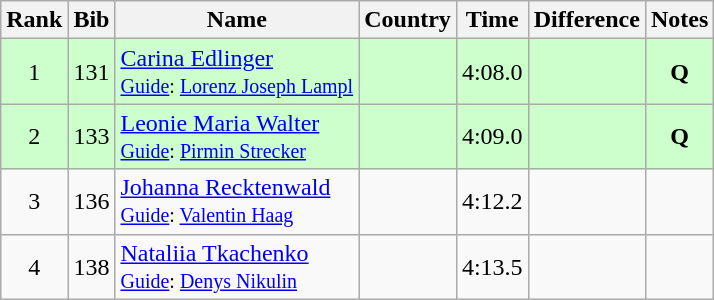<table class="wikitable sortable" style="text-align:center">
<tr>
<th>Rank</th>
<th>Bib</th>
<th>Name</th>
<th>Country</th>
<th>Time</th>
<th>Difference</th>
<th>Notes</th>
</tr>
<tr bgcolor=ccffcc>
<td>1</td>
<td>131</td>
<td align=left><a href='#'>Carina Edlinger</a><br><small><a href='#'>Guide</a>: <a href='#'>Lorenz Joseph Lampl</a> </small></td>
<td align=left></td>
<td>4:08.0</td>
<td></td>
<td><strong>Q</strong></td>
</tr>
<tr bgcolor=ccffcc>
<td>2</td>
<td>133</td>
<td align=left><a href='#'>Leonie Maria Walter</a><br><small><a href='#'>Guide</a>: <a href='#'>Pirmin Strecker</a></small></td>
<td align=left></td>
<td>4:09.0</td>
<td></td>
<td><strong>Q</strong></td>
</tr>
<tr>
<td>3</td>
<td>136</td>
<td align=left><a href='#'>Johanna Recktenwald</a><br><small><a href='#'>Guide</a>: <a href='#'>Valentin Haag</a> </small></td>
<td align=left></td>
<td>4:12.2</td>
<td></td>
<td></td>
</tr>
<tr>
<td>4</td>
<td>138</td>
<td align=left><a href='#'>Nataliia Tkachenko</a><br><small><a href='#'>Guide</a>: <a href='#'>Denys Nikulin</a> </small></td>
<td align=left></td>
<td>4:13.5</td>
<td></td>
<td></td>
</tr>
</table>
